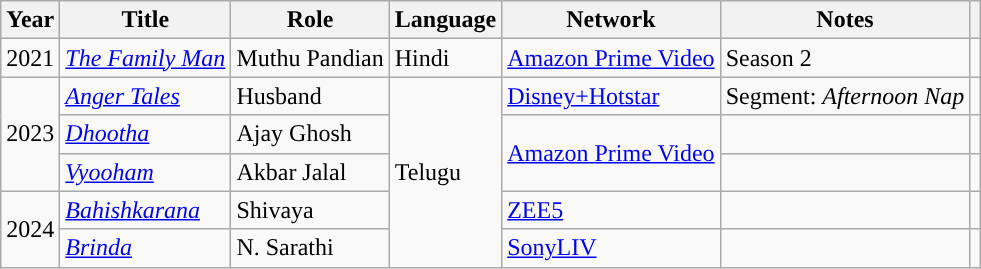<table class="wikitable ">
<tr>
<th>Year</th>
<th>Title</th>
<th>Role</th>
<th>Language</th>
<th>Network</th>
<th>Notes</th>
<th></th>
</tr>
<tr>
<td>2021</td>
<td><em><a href='#'>The Family Man</a></em></td>
<td>Muthu Pandian</td>
<td>Hindi</td>
<td><a href='#'>Amazon Prime Video</a></td>
<td>Season 2</td>
<td></td>
</tr>
<tr>
<td rowspan="3">2023</td>
<td><em><a href='#'>Anger Tales</a></em></td>
<td>Husband</td>
<td rowspan="5">Telugu</td>
<td><a href='#'>Disney+Hotstar</a></td>
<td>Segment: <em>Afternoon Nap</em></td>
<td></td>
</tr>
<tr>
<td><em><a href='#'>Dhootha</a></em></td>
<td>Ajay Ghosh</td>
<td rowspan="2"><a href='#'>Amazon Prime Video</a></td>
<td></td>
<td></td>
</tr>
<tr>
<td><a href='#'><em>Vyooham</em></a></td>
<td>Akbar Jalal</td>
<td></td>
<td></td>
</tr>
<tr>
<td rowspan="2">2024</td>
<td><em><a href='#'>Bahishkarana</a></em></td>
<td>Shivaya</td>
<td><a href='#'>ZEE5</a></td>
<td></td>
<td></td>
</tr>
<tr>
<td><a href='#'><em>Brinda</em></a></td>
<td>N. Sarathi</td>
<td><a href='#'>SonyLIV</a></td>
<td></td>
<td></td>
</tr>
</table>
